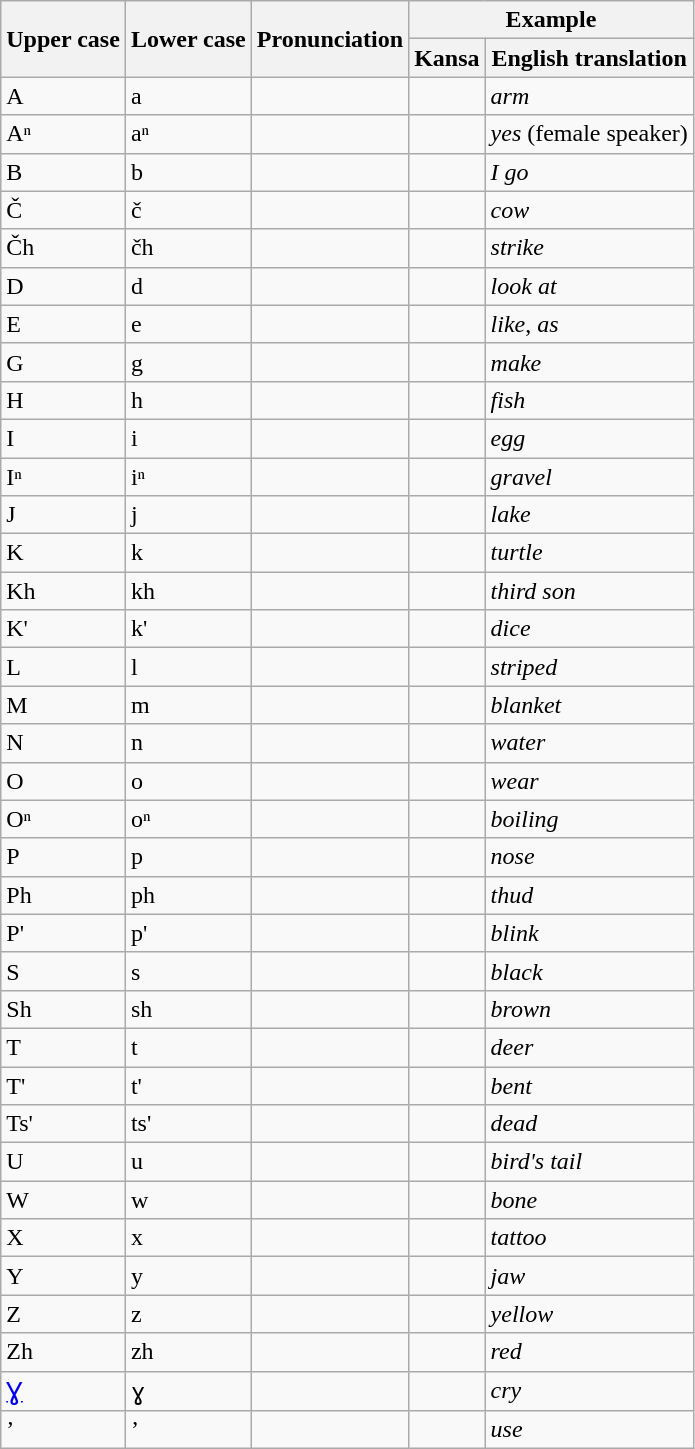<table class="wikitable">
<tr>
<th rowspan=2>Upper case</th>
<th rowspan=2>Lower case</th>
<th rowspan=2>Pronunciation</th>
<th colspan=2>Example</th>
</tr>
<tr>
<th>Kansa</th>
<th>English translation</th>
</tr>
<tr>
<td>A</td>
<td>a</td>
<td></td>
<td></td>
<td><em>arm</em></td>
</tr>
<tr>
<td>Aⁿ</td>
<td>aⁿ</td>
<td></td>
<td></td>
<td><em>yes</em> (female speaker)</td>
</tr>
<tr>
<td>B</td>
<td>b</td>
<td></td>
<td></td>
<td><em>I go</em></td>
</tr>
<tr>
<td>Č</td>
<td>č</td>
<td></td>
<td></td>
<td><em>cow</em></td>
</tr>
<tr>
<td>Čh</td>
<td>čh</td>
<td></td>
<td></td>
<td><em>strike</em></td>
</tr>
<tr>
<td>D</td>
<td>d</td>
<td></td>
<td></td>
<td><em>look at</em></td>
</tr>
<tr>
<td>E</td>
<td>e</td>
<td></td>
<td></td>
<td><em>like</em>, <em>as</em></td>
</tr>
<tr>
<td>G</td>
<td>g</td>
<td></td>
<td></td>
<td><em>make</em></td>
</tr>
<tr>
<td>H</td>
<td>h</td>
<td></td>
<td></td>
<td><em>fish</em></td>
</tr>
<tr>
<td>I</td>
<td>i</td>
<td></td>
<td></td>
<td><em>egg</em></td>
</tr>
<tr>
<td>Iⁿ</td>
<td>iⁿ</td>
<td></td>
<td></td>
<td><em>gravel</em></td>
</tr>
<tr>
<td>J</td>
<td>j</td>
<td></td>
<td></td>
<td><em>lake</em></td>
</tr>
<tr>
<td>K</td>
<td>k</td>
<td></td>
<td></td>
<td><em>turtle</em></td>
</tr>
<tr>
<td>Kh</td>
<td>kh</td>
<td></td>
<td></td>
<td><em>third son</em></td>
</tr>
<tr>
<td>K'</td>
<td>k'</td>
<td></td>
<td></td>
<td><em>dice</em></td>
</tr>
<tr>
<td>L</td>
<td>l</td>
<td></td>
<td></td>
<td><em>striped</em></td>
</tr>
<tr>
<td>M</td>
<td>m</td>
<td></td>
<td></td>
<td><em>blanket</em></td>
</tr>
<tr>
<td>N</td>
<td>n</td>
<td></td>
<td></td>
<td><em>water</em></td>
</tr>
<tr>
<td>O</td>
<td>o</td>
<td></td>
<td></td>
<td><em>wear</em></td>
</tr>
<tr>
<td>Oⁿ</td>
<td>oⁿ</td>
<td></td>
<td></td>
<td><em>boiling</em></td>
</tr>
<tr>
<td>P</td>
<td>p</td>
<td></td>
<td></td>
<td><em>nose</em></td>
</tr>
<tr>
<td>Ph</td>
<td>ph</td>
<td></td>
<td></td>
<td><em>thud</em></td>
</tr>
<tr>
<td>P'</td>
<td>p'</td>
<td></td>
<td></td>
<td><em>blink</em></td>
</tr>
<tr>
<td>S</td>
<td>s</td>
<td></td>
<td></td>
<td><em>black</em></td>
</tr>
<tr>
<td>Sh</td>
<td>sh</td>
<td></td>
<td></td>
<td><em>brown</em></td>
</tr>
<tr>
<td>T</td>
<td>t</td>
<td></td>
<td></td>
<td><em>deer</em></td>
</tr>
<tr>
<td>T'</td>
<td>t'</td>
<td></td>
<td></td>
<td><em>bent</em></td>
</tr>
<tr>
<td>Ts'</td>
<td>ts'</td>
<td></td>
<td></td>
<td><em>dead</em></td>
</tr>
<tr>
<td>U</td>
<td>u</td>
<td></td>
<td></td>
<td><em>bird's tail</em></td>
</tr>
<tr>
<td>W</td>
<td>w</td>
<td></td>
<td></td>
<td><em>bone</em></td>
</tr>
<tr>
<td>X</td>
<td>x</td>
<td></td>
<td></td>
<td><em>tattoo</em></td>
</tr>
<tr>
<td>Y</td>
<td>y</td>
<td></td>
<td></td>
<td><em>jaw</em></td>
</tr>
<tr>
<td>Z</td>
<td>z</td>
<td></td>
<td></td>
<td><em>yellow</em></td>
</tr>
<tr>
<td>Zh</td>
<td>zh</td>
<td></td>
<td></td>
<td><em>red</em></td>
</tr>
<tr>
<td><a href='#'>Ɣ</a></td>
<td>ɣ</td>
<td></td>
<td></td>
<td><em>cry</em></td>
</tr>
<tr>
<td>’</td>
<td>’</td>
<td></td>
<td></td>
<td><em>use</em></td>
</tr>
</table>
